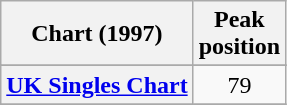<table class="wikitable sortable plainrowheaders">
<tr>
<th scope="col">Chart (1997)</th>
<th scope="col">Peak<br>position</th>
</tr>
<tr>
</tr>
<tr>
</tr>
<tr>
<th scope="row"><a href='#'>UK Singles Chart</a></th>
<td align="center">79</td>
</tr>
<tr>
</tr>
</table>
